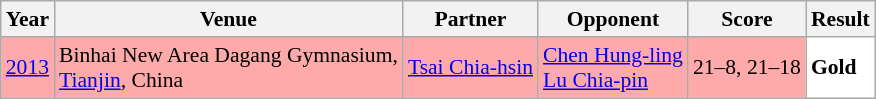<table class="sortable wikitable" style="font-size: 90%;">
<tr>
<th>Year</th>
<th>Venue</th>
<th>Partner</th>
<th>Opponent</th>
<th>Score</th>
<th>Result</th>
</tr>
<tr style="background:#FFAAAA">
<td align="center"><a href='#'>2013</a></td>
<td align="left">Binhai New Area Dagang Gymnasium,<br><a href='#'>Tianjin</a>, China</td>
<td align="left"> <a href='#'>Tsai Chia-hsin</a></td>
<td align="left"> <a href='#'>Chen Hung-ling</a><br> <a href='#'>Lu Chia-pin</a></td>
<td align="left">21–8, 21–18</td>
<td style="text-align:left; background:white"> <strong>Gold</strong></td>
</tr>
</table>
